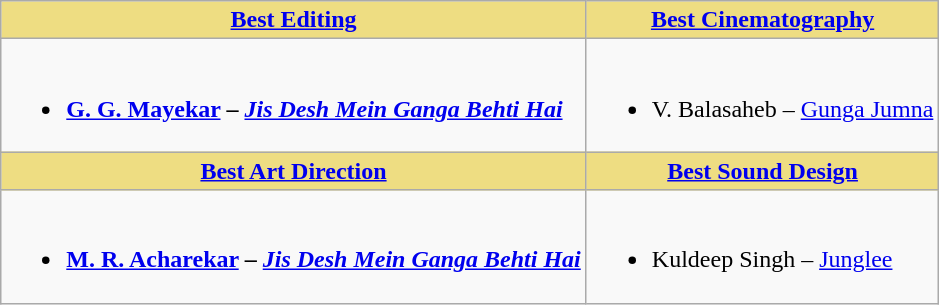<table class="wikitable">
<tr>
<th style="background:#EEDD82;"><a href='#'>Best Editing</a></th>
<th style="background:#EEDD82;"><a href='#'>Best Cinematography</a></th>
</tr>
<tr>
<td><br><ul><li><strong><a href='#'>G. G. Mayekar</a> – <em><a href='#'>Jis Desh Mein Ganga Behti Hai</a><strong><em></li></ul></td>
<td><br><ul><li></strong>V. Balasaheb – </em><a href='#'>Gunga Jumna</a></em></strong></li></ul></td>
</tr>
<tr>
<th style="background:#EEDD82;"><a href='#'>Best Art Direction</a></th>
<th style="background:#EEDD82;"><a href='#'>Best Sound Design</a></th>
</tr>
<tr>
<td><br><ul><li><strong><a href='#'>M. R. Acharekar</a> – <em><a href='#'>Jis Desh Mein Ganga Behti Hai</a><strong><em></li></ul></td>
<td><br><ul><li></strong>Kuldeep Singh – </em><a href='#'>Junglee</a></em></strong></li></ul></td>
</tr>
</table>
